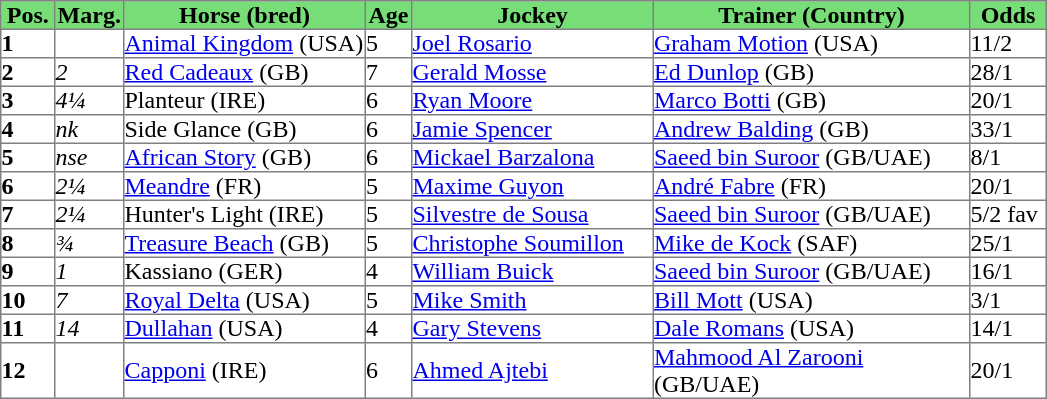<table class = "sortable" | border="1" cellpadding="0" style="border-collapse: collapse;">
<tr style="background:#7d7; text-align:center;">
<th style="width:35px;"><strong>Pos.</strong></th>
<th style="width:45px;"><strong>Marg.</strong></th>
<th style="width:160px;"><strong>Horse (bred)</strong></th>
<th style="width:30px;"><strong>Age</strong></th>
<th style="width:160px;"><strong>Jockey</strong></th>
<th style="width:210px;"><strong>Trainer (Country)</strong></th>
<th style="width:50px;"><strong>Odds</strong></th>
</tr>
<tr>
<td><strong>1</strong></td>
<td></td>
<td><a href='#'>Animal Kingdom</a> (USA)</td>
<td>5</td>
<td><a href='#'>Joel Rosario</a></td>
<td><a href='#'>Graham Motion</a> (USA)</td>
<td>11/2</td>
</tr>
<tr>
<td><strong>2</strong></td>
<td><em>2</em></td>
<td><a href='#'>Red Cadeaux</a> (GB)</td>
<td>7</td>
<td><a href='#'>Gerald Mosse</a></td>
<td><a href='#'>Ed Dunlop</a> (GB)</td>
<td>28/1</td>
</tr>
<tr>
<td><strong>3</strong></td>
<td><em>4¼</em></td>
<td>Planteur (IRE)</td>
<td>6</td>
<td><a href='#'>Ryan Moore</a></td>
<td><a href='#'>Marco Botti</a> (GB)</td>
<td>20/1</td>
</tr>
<tr>
<td><strong>4</strong></td>
<td><em>nk</em></td>
<td>Side Glance (GB)</td>
<td>6</td>
<td><a href='#'>Jamie Spencer</a></td>
<td><a href='#'>Andrew Balding</a> (GB)</td>
<td>33/1</td>
</tr>
<tr>
<td><strong>5</strong></td>
<td><em>nse</em></td>
<td><a href='#'>African Story</a> (GB)</td>
<td>6</td>
<td><a href='#'>Mickael Barzalona</a></td>
<td><a href='#'>Saeed bin Suroor</a> (GB/UAE)</td>
<td>8/1</td>
</tr>
<tr>
<td><strong>6</strong></td>
<td><em>2¼</em></td>
<td><a href='#'>Meandre</a> (FR)</td>
<td>5</td>
<td><a href='#'>Maxime Guyon</a></td>
<td><a href='#'>André Fabre</a> (FR)</td>
<td>20/1</td>
</tr>
<tr>
<td><strong>7</strong></td>
<td><em>2¼</em></td>
<td>Hunter's Light (IRE)</td>
<td>5</td>
<td><a href='#'>Silvestre de Sousa</a></td>
<td><a href='#'>Saeed bin Suroor</a> (GB/UAE)</td>
<td>5/2 fav</td>
</tr>
<tr>
<td><strong>8</strong></td>
<td><em>¾</em></td>
<td><a href='#'>Treasure Beach</a> (GB)</td>
<td>5</td>
<td><a href='#'>Christophe Soumillon</a></td>
<td><a href='#'>Mike de Kock</a> (SAF)</td>
<td>25/1</td>
</tr>
<tr>
<td><strong>9</strong></td>
<td><em>1</em></td>
<td>Kassiano (GER)</td>
<td>4</td>
<td><a href='#'>William Buick</a></td>
<td><a href='#'>Saeed bin Suroor</a> (GB/UAE)</td>
<td>16/1</td>
</tr>
<tr>
<td><strong>10</strong></td>
<td><em>7</em></td>
<td><a href='#'>Royal Delta</a> (USA)</td>
<td>5</td>
<td><a href='#'>Mike Smith</a></td>
<td><a href='#'>Bill Mott</a> (USA)</td>
<td>3/1</td>
</tr>
<tr>
<td><strong>11</strong></td>
<td><em>14</em></td>
<td><a href='#'>Dullahan</a> (USA)</td>
<td>4</td>
<td><a href='#'>Gary Stevens</a></td>
<td><a href='#'>Dale Romans</a> (USA)</td>
<td>14/1</td>
</tr>
<tr>
<td><strong>12</strong></td>
<td></td>
<td><a href='#'>Capponi</a> (IRE)</td>
<td>6</td>
<td><a href='#'>Ahmed Ajtebi</a></td>
<td><a href='#'>Mahmood Al Zarooni</a> (GB/UAE)</td>
<td>20/1</td>
</tr>
</table>
